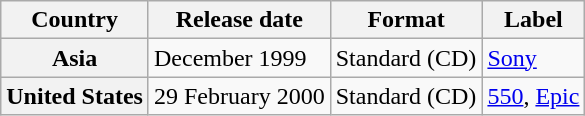<table class="wikitable plainrowheaders">
<tr>
<th>Country</th>
<th>Release date</th>
<th>Format</th>
<th>Label</th>
</tr>
<tr>
<th scope="row">Asia</th>
<td>December 1999</td>
<td>Standard (CD)</td>
<td><a href='#'>Sony</a></td>
</tr>
<tr>
<th scope="row">United States</th>
<td>29 February 2000</td>
<td>Standard (CD)</td>
<td><a href='#'>550</a>, <a href='#'>Epic</a></td>
</tr>
</table>
